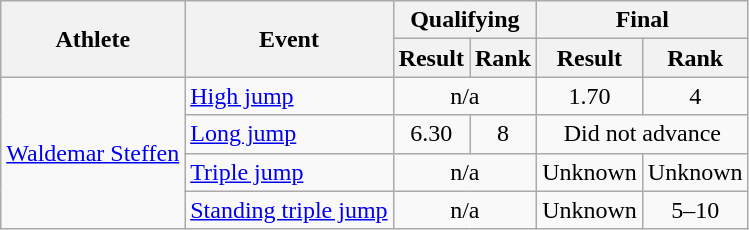<table class="wikitable sortable">
<tr>
<th rowspan="2">Athlete</th>
<th rowspan="2">Event</th>
<th colspan="2">Qualifying</th>
<th colspan="2">Final</th>
</tr>
<tr>
<th>Result</th>
<th>Rank</th>
<th>Result</th>
<th>Rank</th>
</tr>
<tr>
<td rowspan=4><a href='#'>Waldemar Steffen</a></td>
<td><a href='#'>High jump</a></td>
<td align="center" colspan=2>n/a</td>
<td align="center">1.70</td>
<td align="center">4</td>
</tr>
<tr>
<td><a href='#'>Long jump</a></td>
<td align="center">6.30</td>
<td align="center">8</td>
<td align="center" colspan=2>Did not advance</td>
</tr>
<tr>
<td><a href='#'>Triple jump</a></td>
<td align="center" colspan=2>n/a</td>
<td align="center">Unknown</td>
<td align="center">Unknown</td>
</tr>
<tr>
<td><a href='#'>Standing triple jump</a></td>
<td align="center" colspan=2>n/a</td>
<td align="center">Unknown</td>
<td align="center">5–10</td>
</tr>
</table>
